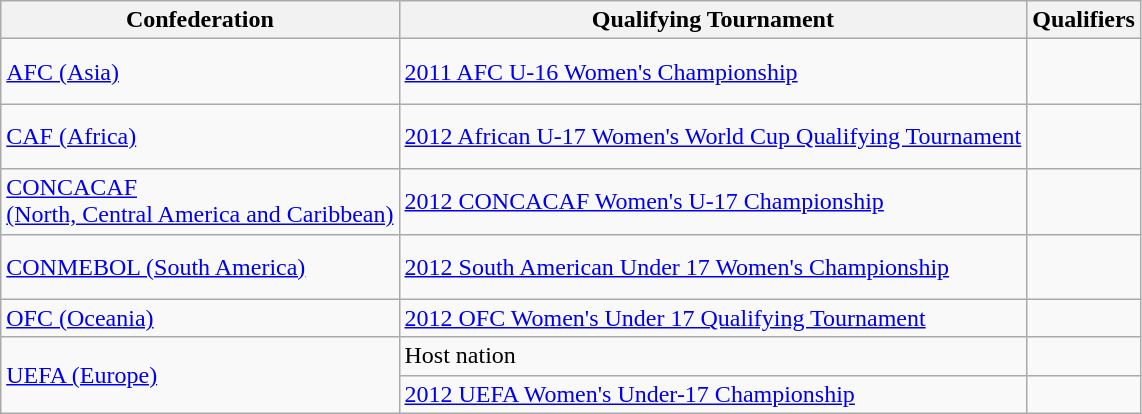<table class=wikitable>
<tr>
<th>Confederation</th>
<th>Qualifying Tournament</th>
<th>Qualifiers</th>
</tr>
<tr>
<td><a href='#'>AFC (Asia)</a></td>
<td><a href='#'>2011 AFC U-16 Women's Championship</a></td>
<td><br><br></td>
</tr>
<tr>
<td><a href='#'>CAF (Africa)</a></td>
<td><a href='#'>2012 African U-17 Women's World Cup Qualifying Tournament</a></td>
<td><br><br></td>
</tr>
<tr>
<td><a href='#'>CONCACAF<br>(North, Central America and Caribbean)</a></td>
<td><a href='#'>2012 CONCACAF Women's U-17 Championship</a></td>
<td><br><br></td>
</tr>
<tr>
<td><a href='#'>CONMEBOL (South America)</a></td>
<td><a href='#'>2012 South American Under 17 Women's Championship</a></td>
<td><br><br></td>
</tr>
<tr>
<td><a href='#'>OFC (Oceania)</a></td>
<td><a href='#'>2012 OFC Women's Under 17 Qualifying Tournament</a></td>
<td></td>
</tr>
<tr>
<td rowspan=2><a href='#'>UEFA (Europe)</a></td>
<td>Host nation</td>
<td></td>
</tr>
<tr>
<td><a href='#'>2012 UEFA Women's Under-17 Championship</a></td>
<td><br></td>
</tr>
</table>
